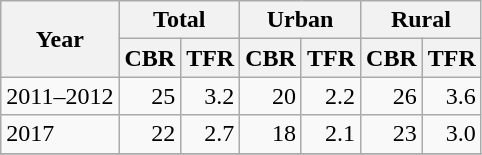<table class="wikitable">
<tr>
<th rowspan=2>Year</th>
<th colspan=2>Total</th>
<th colspan=2>Urban</th>
<th colspan=2>Rural</th>
</tr>
<tr>
<th>CBR</th>
<th>TFR</th>
<th>CBR</th>
<th>TFR</th>
<th>CBR</th>
<th>TFR</th>
</tr>
<tr>
<td>2011–2012</td>
<td style="text-align:right;">25</td>
<td style="text-align:right;">3.2</td>
<td style="text-align:right;">20</td>
<td style="text-align:right;">2.2</td>
<td style="text-align:right;">26</td>
<td style="text-align:right;">3.6</td>
</tr>
<tr>
<td>2017</td>
<td style="text-align:right;">22</td>
<td style="text-align:right;">2.7</td>
<td style="text-align:right;">18</td>
<td style="text-align:right;">2.1</td>
<td style="text-align:right;">23</td>
<td style="text-align:right;">3.0</td>
</tr>
<tr>
</tr>
</table>
